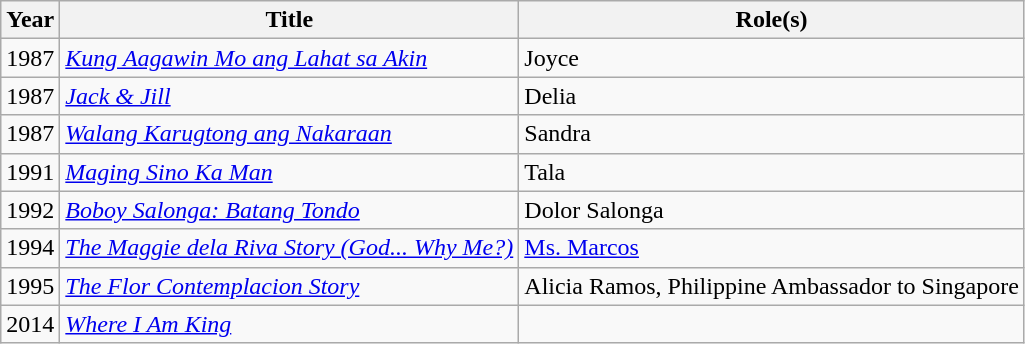<table class="wikitable">
<tr>
<th>Year</th>
<th>Title</th>
<th>Role(s)</th>
</tr>
<tr>
<td>1987</td>
<td><em><a href='#'>Kung Aagawin Mo ang Lahat sa Akin</a></em></td>
<td>Joyce</td>
</tr>
<tr>
<td>1987</td>
<td><em><a href='#'>Jack & Jill</a></em></td>
<td>Delia</td>
</tr>
<tr>
<td>1987</td>
<td><em><a href='#'>Walang Karugtong ang Nakaraan</a></em></td>
<td>Sandra</td>
</tr>
<tr>
<td>1991</td>
<td><em><a href='#'>Maging Sino Ka Man</a></em></td>
<td>Tala</td>
</tr>
<tr>
<td>1992</td>
<td><em><a href='#'>Boboy Salonga: Batang Tondo</a></em></td>
<td>Dolor Salonga</td>
</tr>
<tr>
<td>1994</td>
<td><em><a href='#'>The Maggie dela Riva Story (God... Why Me?)</a></em></td>
<td><a href='#'>Ms. Marcos</a></td>
</tr>
<tr>
<td>1995</td>
<td><em><a href='#'>The Flor Contemplacion Story</a></em></td>
<td>Alicia Ramos, Philippine Ambassador to Singapore</td>
</tr>
<tr>
<td>2014</td>
<td><em><a href='#'>Where I Am King</a></em></td>
<td></td>
</tr>
</table>
